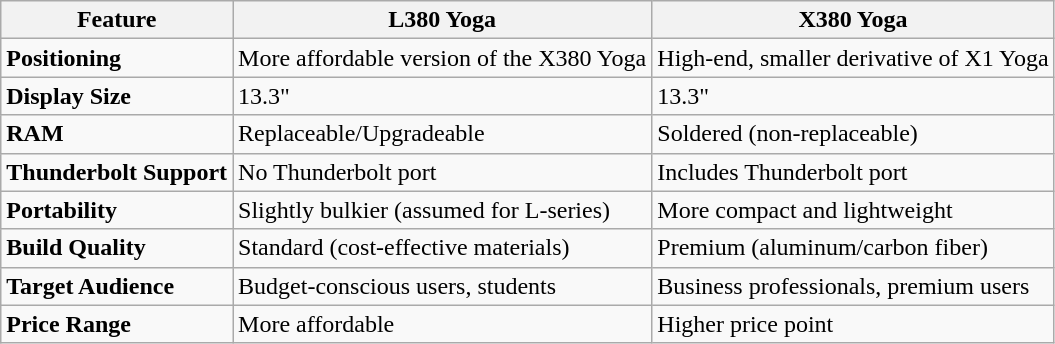<table class="wikitable">
<tr>
<th>Feature</th>
<th>L380 Yoga</th>
<th>X380 Yoga</th>
</tr>
<tr>
<td><strong>Positioning</strong></td>
<td>More affordable version of the X380 Yoga</td>
<td>High-end, smaller derivative of X1 Yoga</td>
</tr>
<tr>
<td><strong>Display Size</strong></td>
<td>13.3"</td>
<td>13.3"</td>
</tr>
<tr>
<td><strong>RAM</strong></td>
<td>Replaceable/Upgradeable</td>
<td>Soldered (non-replaceable)</td>
</tr>
<tr>
<td><strong>Thunderbolt Support</strong></td>
<td>No Thunderbolt port</td>
<td>Includes Thunderbolt port</td>
</tr>
<tr>
<td><strong>Portability</strong></td>
<td>Slightly bulkier (assumed for L-series)</td>
<td>More compact and lightweight</td>
</tr>
<tr>
<td><strong>Build Quality</strong></td>
<td>Standard (cost-effective materials)</td>
<td>Premium (aluminum/carbon fiber)</td>
</tr>
<tr>
<td><strong>Target Audience</strong></td>
<td>Budget-conscious users, students</td>
<td>Business professionals, premium users</td>
</tr>
<tr>
<td><strong>Price Range</strong></td>
<td>More affordable</td>
<td>Higher price point</td>
</tr>
</table>
